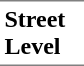<table border=0 cellspacing=0 cellpadding=3>
<tr>
<td style="border-bottom:solid 1px gray;border-top:solid 1px gray;" width=50 valign=top><strong>Street Level</strong></td>
</tr>
</table>
